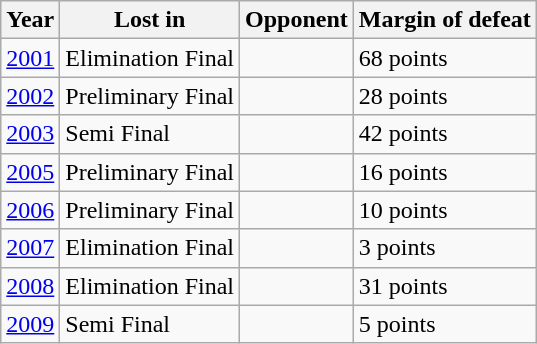<table class=wikitable>
<tr>
<th>Year</th>
<th>Lost in</th>
<th>Opponent</th>
<th>Margin of defeat</th>
</tr>
<tr>
<td><a href='#'>2001</a></td>
<td>Elimination Final</td>
<td></td>
<td>68 points</td>
</tr>
<tr>
<td><a href='#'>2002</a></td>
<td>Preliminary Final</td>
<td></td>
<td>28 points</td>
</tr>
<tr>
<td><a href='#'>2003</a></td>
<td>Semi Final</td>
<td></td>
<td>42 points</td>
</tr>
<tr>
<td><a href='#'>2005</a></td>
<td>Preliminary Final</td>
<td></td>
<td>16 points</td>
</tr>
<tr>
<td><a href='#'>2006</a></td>
<td>Preliminary Final</td>
<td></td>
<td>10 points</td>
</tr>
<tr>
<td><a href='#'>2007</a></td>
<td>Elimination Final</td>
<td></td>
<td>3 points</td>
</tr>
<tr>
<td><a href='#'>2008</a></td>
<td>Elimination Final</td>
<td></td>
<td>31 points</td>
</tr>
<tr>
<td><a href='#'>2009</a></td>
<td>Semi Final</td>
<td></td>
<td>5 points</td>
</tr>
</table>
